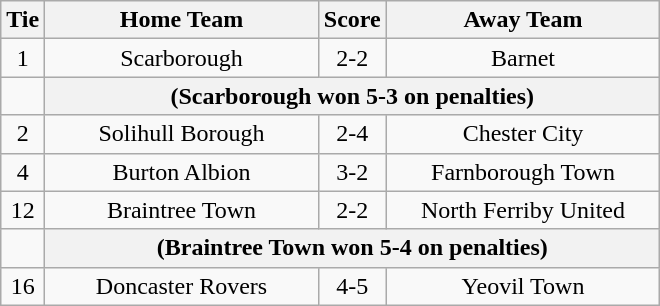<table class="wikitable" style="text-align:center;">
<tr>
<th width=20>Tie</th>
<th width=175>Home Team</th>
<th width=20>Score</th>
<th width=175>Away Team</th>
</tr>
<tr>
<td>1</td>
<td>Scarborough</td>
<td>2-2</td>
<td>Barnet</td>
</tr>
<tr>
<td></td>
<th colspan="5">(Scarborough won 5-3 on penalties)</th>
</tr>
<tr>
<td>2</td>
<td>Solihull Borough</td>
<td>2-4</td>
<td>Chester City</td>
</tr>
<tr>
<td>4</td>
<td>Burton Albion</td>
<td>3-2</td>
<td>Farnborough Town</td>
</tr>
<tr>
<td>12</td>
<td>Braintree Town</td>
<td>2-2</td>
<td>North Ferriby United</td>
</tr>
<tr>
<td></td>
<th colspan="5">(Braintree Town won 5-4 on penalties)</th>
</tr>
<tr>
<td>16</td>
<td>Doncaster Rovers</td>
<td>4-5</td>
<td>Yeovil Town</td>
</tr>
</table>
